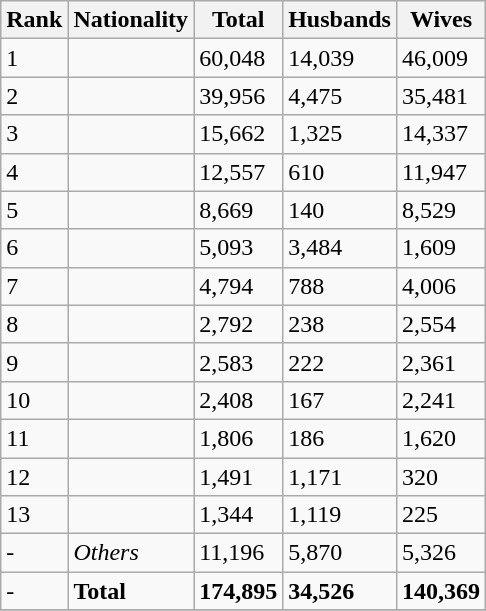<table class="wikitable sortable">
<tr>
<th>Rank</th>
<th>Nationality</th>
<th>Total</th>
<th>Husbands</th>
<th>Wives</th>
</tr>
<tr>
<td>1</td>
<td></td>
<td>60,048</td>
<td>14,039</td>
<td>46,009</td>
</tr>
<tr>
<td>2</td>
<td></td>
<td>39,956</td>
<td>4,475</td>
<td>35,481</td>
</tr>
<tr>
<td>3</td>
<td></td>
<td>15,662</td>
<td>1,325</td>
<td>14,337</td>
</tr>
<tr>
<td>4</td>
<td></td>
<td>12,557</td>
<td>610</td>
<td>11,947</td>
</tr>
<tr>
<td>5</td>
<td></td>
<td>8,669</td>
<td>140</td>
<td>8,529</td>
</tr>
<tr>
<td>6</td>
<td></td>
<td>5,093</td>
<td>3,484</td>
<td>1,609</td>
</tr>
<tr>
<td>7</td>
<td></td>
<td>4,794</td>
<td>788</td>
<td>4,006</td>
</tr>
<tr>
<td>8</td>
<td></td>
<td>2,792</td>
<td>238</td>
<td>2,554</td>
</tr>
<tr>
<td>9</td>
<td></td>
<td>2,583</td>
<td>222</td>
<td>2,361</td>
</tr>
<tr>
<td>10</td>
<td></td>
<td>2,408</td>
<td>167</td>
<td>2,241</td>
</tr>
<tr>
<td>11</td>
<td></td>
<td>1,806</td>
<td>186</td>
<td>1,620</td>
</tr>
<tr>
<td>12</td>
<td></td>
<td>1,491</td>
<td>1,171</td>
<td>320</td>
</tr>
<tr>
<td>13</td>
<td></td>
<td>1,344</td>
<td>1,119</td>
<td>225</td>
</tr>
<tr>
<td>-</td>
<td><em>Others</em></td>
<td>11,196</td>
<td>5,870</td>
<td>5,326</td>
</tr>
<tr>
<td>-</td>
<td><strong>Total</strong></td>
<td><strong>174,895</strong></td>
<td><strong>34,526</strong></td>
<td><strong>140,369</strong></td>
</tr>
<tr>
</tr>
</table>
